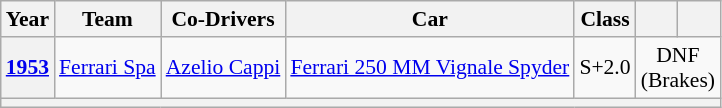<table class="wikitable" style="text-align:center; font-size:90%">
<tr>
<th>Year</th>
<th>Team</th>
<th>Co-Drivers</th>
<th>Car</th>
<th>Class</th>
<th></th>
<th></th>
</tr>
<tr>
<th><a href='#'>1953</a></th>
<td align="left"> <a href='#'>Ferrari Spa</a></td>
<td align="left"> <a href='#'>Azelio Cappi</a></td>
<td align="left"><a href='#'>Ferrari 250 MM Vignale Spyder</a></td>
<td>S+2.0</td>
<td colspan=2>DNF<br>(Brakes)</td>
</tr>
<tr>
<th colspan="7"></th>
</tr>
</table>
